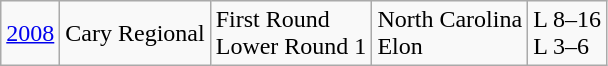<table class="wikitable">
<tr>
<td><a href='#'>2008</a></td>
<td>Cary Regional</td>
<td>First Round<br>Lower Round 1</td>
<td>North Carolina<br>Elon</td>
<td>L 8–16<br>L 3–6</td>
</tr>
</table>
